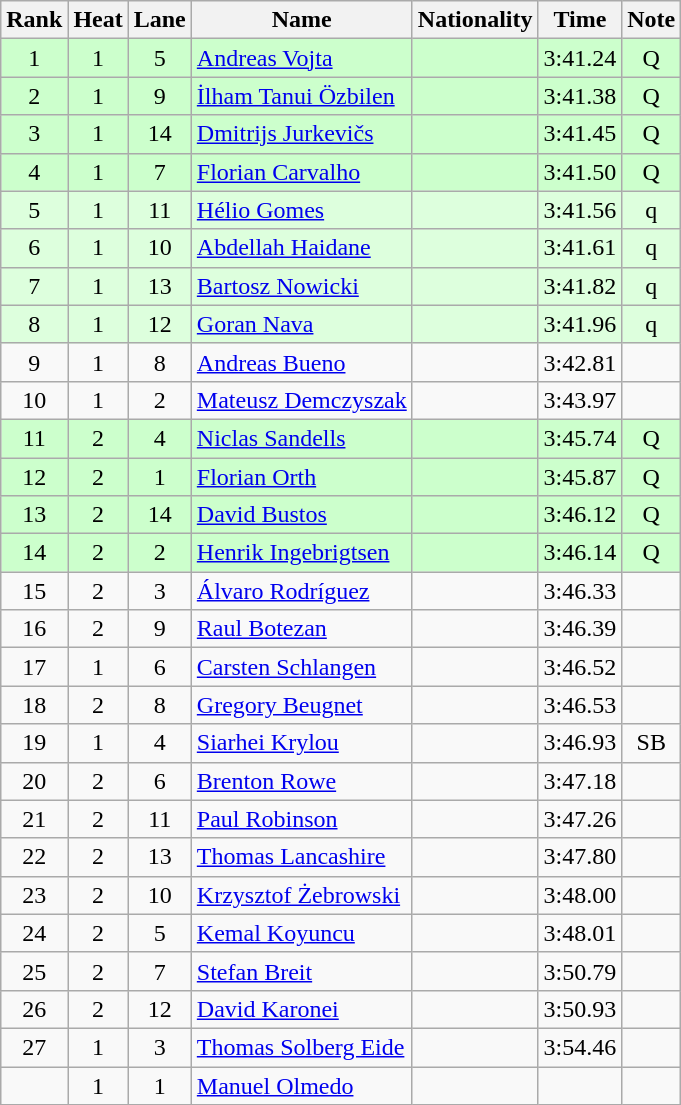<table class="wikitable sortable" style="text-align:center">
<tr>
<th>Rank</th>
<th>Heat</th>
<th>Lane</th>
<th>Name</th>
<th>Nationality</th>
<th>Time</th>
<th>Note</th>
</tr>
<tr bgcolor=ccffcc>
<td>1</td>
<td>1</td>
<td>5</td>
<td align="left"><a href='#'>Andreas Vojta</a></td>
<td align=left></td>
<td>3:41.24</td>
<td>Q</td>
</tr>
<tr bgcolor=ccffcc>
<td>2</td>
<td>1</td>
<td>9</td>
<td align="left"><a href='#'>İlham Tanui Özbilen</a></td>
<td align=left></td>
<td>3:41.38</td>
<td>Q</td>
</tr>
<tr bgcolor=ccffcc>
<td>3</td>
<td>1</td>
<td>14</td>
<td align="left"><a href='#'>Dmitrijs Jurkevičs</a></td>
<td align=left></td>
<td>3:41.45</td>
<td>Q</td>
</tr>
<tr bgcolor=ccffcc>
<td>4</td>
<td>1</td>
<td>7</td>
<td align="left"><a href='#'>Florian Carvalho</a></td>
<td align=left></td>
<td>3:41.50</td>
<td>Q</td>
</tr>
<tr bgcolor=ddffdd>
<td>5</td>
<td>1</td>
<td>11</td>
<td align="left"><a href='#'>Hélio Gomes</a></td>
<td align=left></td>
<td>3:41.56</td>
<td>q</td>
</tr>
<tr bgcolor=ddffdd>
<td>6</td>
<td>1</td>
<td>10</td>
<td align="left"><a href='#'>Abdellah Haidane</a></td>
<td align=left></td>
<td>3:41.61</td>
<td>q</td>
</tr>
<tr bgcolor=ddffdd>
<td>7</td>
<td>1</td>
<td>13</td>
<td align="left"><a href='#'>Bartosz Nowicki</a></td>
<td align=left></td>
<td>3:41.82</td>
<td>q</td>
</tr>
<tr bgcolor=ddffdd>
<td>8</td>
<td>1</td>
<td>12</td>
<td align="left"><a href='#'>Goran Nava</a></td>
<td align=left></td>
<td>3:41.96</td>
<td>q</td>
</tr>
<tr>
<td>9</td>
<td>1</td>
<td>8</td>
<td align="left"><a href='#'>Andreas Bueno</a></td>
<td align=left></td>
<td>3:42.81</td>
<td></td>
</tr>
<tr>
<td>10</td>
<td>1</td>
<td>2</td>
<td align="left"><a href='#'>Mateusz Demczyszak</a></td>
<td align=left></td>
<td>3:43.97</td>
<td></td>
</tr>
<tr bgcolor=ccffcc>
<td>11</td>
<td>2</td>
<td>4</td>
<td align="left"><a href='#'>Niclas Sandells</a></td>
<td align=left></td>
<td>3:45.74</td>
<td>Q</td>
</tr>
<tr bgcolor=ccffcc>
<td>12</td>
<td>2</td>
<td>1</td>
<td align="left"><a href='#'>Florian Orth</a></td>
<td align=left></td>
<td>3:45.87</td>
<td>Q</td>
</tr>
<tr bgcolor=ccffcc>
<td>13</td>
<td>2</td>
<td>14</td>
<td align="left"><a href='#'>David Bustos</a></td>
<td align=left></td>
<td>3:46.12</td>
<td>Q</td>
</tr>
<tr bgcolor=ccffcc>
<td>14</td>
<td>2</td>
<td>2</td>
<td align="left"><a href='#'>Henrik Ingebrigtsen</a></td>
<td align=left></td>
<td>3:46.14</td>
<td>Q</td>
</tr>
<tr>
<td>15</td>
<td>2</td>
<td>3</td>
<td align="left"><a href='#'>Álvaro Rodríguez</a></td>
<td align=left></td>
<td>3:46.33</td>
<td></td>
</tr>
<tr>
<td>16</td>
<td>2</td>
<td>9</td>
<td align="left"><a href='#'>Raul Botezan</a></td>
<td align=left></td>
<td>3:46.39</td>
<td></td>
</tr>
<tr>
<td>17</td>
<td>1</td>
<td>6</td>
<td align="left"><a href='#'>Carsten Schlangen</a></td>
<td align=left></td>
<td>3:46.52</td>
<td></td>
</tr>
<tr>
<td>18</td>
<td>2</td>
<td>8</td>
<td align="left"><a href='#'>Gregory Beugnet</a></td>
<td align=left></td>
<td>3:46.53</td>
<td></td>
</tr>
<tr>
<td>19</td>
<td>1</td>
<td>4</td>
<td align="left"><a href='#'>Siarhei Krylou</a></td>
<td align=left></td>
<td>3:46.93</td>
<td>SB</td>
</tr>
<tr>
<td>20</td>
<td>2</td>
<td>6</td>
<td align="left"><a href='#'>Brenton Rowe</a></td>
<td align=left></td>
<td>3:47.18</td>
<td></td>
</tr>
<tr>
<td>21</td>
<td>2</td>
<td>11</td>
<td align="left"><a href='#'>Paul Robinson</a></td>
<td align=left></td>
<td>3:47.26</td>
<td></td>
</tr>
<tr>
<td>22</td>
<td>2</td>
<td>13</td>
<td align="left"><a href='#'>Thomas Lancashire</a></td>
<td align=left></td>
<td>3:47.80</td>
<td></td>
</tr>
<tr>
<td>23</td>
<td>2</td>
<td>10</td>
<td align="left"><a href='#'>Krzysztof Żebrowski</a></td>
<td align=left></td>
<td>3:48.00</td>
<td></td>
</tr>
<tr>
<td>24</td>
<td>2</td>
<td>5</td>
<td align="left"><a href='#'>Kemal Koyuncu</a></td>
<td align=left></td>
<td>3:48.01</td>
<td></td>
</tr>
<tr>
<td>25</td>
<td>2</td>
<td>7</td>
<td align="left"><a href='#'>Stefan Breit</a></td>
<td align=left></td>
<td>3:50.79</td>
<td></td>
</tr>
<tr>
<td>26</td>
<td>2</td>
<td>12</td>
<td align="left"><a href='#'>David Karonei</a></td>
<td align=left></td>
<td>3:50.93</td>
<td></td>
</tr>
<tr>
<td>27</td>
<td>1</td>
<td>3</td>
<td align="left"><a href='#'>Thomas Solberg Eide</a></td>
<td align=left></td>
<td>3:54.46</td>
<td></td>
</tr>
<tr>
<td></td>
<td>1</td>
<td>1</td>
<td align="left"><a href='#'>Manuel Olmedo</a></td>
<td align=left></td>
<td></td>
<td></td>
</tr>
</table>
